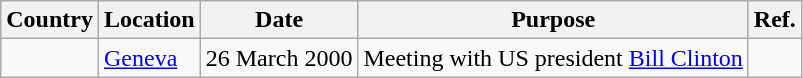<table class="wikitable">
<tr>
<th>Country</th>
<th>Location</th>
<th>Date</th>
<th>Purpose</th>
<th>Ref.</th>
</tr>
<tr>
<td></td>
<td><a href='#'>Geneva</a></td>
<td>26 March 2000</td>
<td>Meeting with US president <a href='#'>Bill Clinton</a></td>
<td></td>
</tr>
</table>
